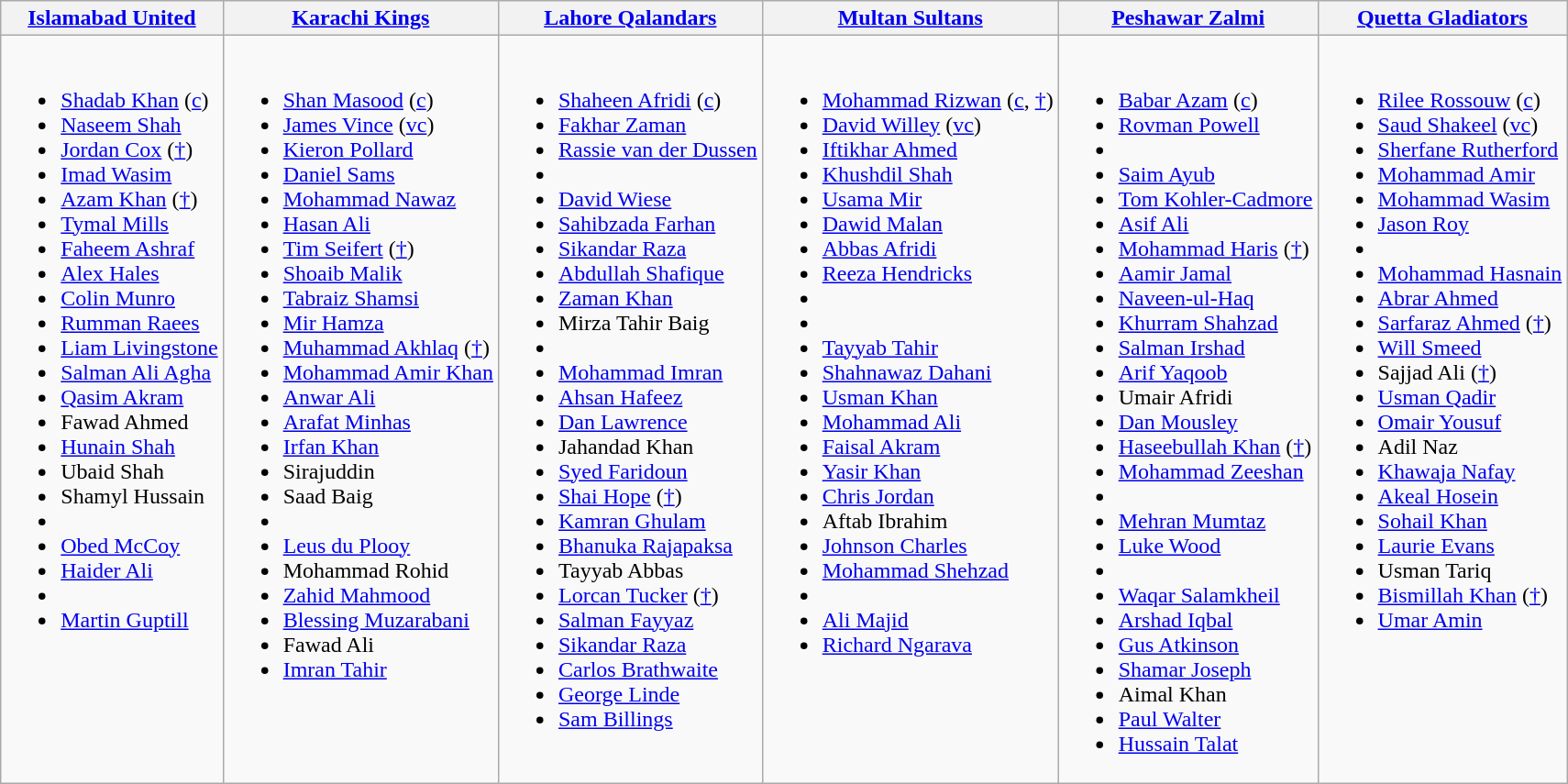<table class="wikitable">
<tr>
<th><a href='#'>Islamabad United</a></th>
<th><a href='#'>Karachi Kings</a></th>
<th><a href='#'>Lahore Qalandars</a></th>
<th><a href='#'>Multan Sultans</a></th>
<th><a href='#'>Peshawar Zalmi</a></th>
<th><a href='#'>Quetta Gladiators</a></th>
</tr>
<tr>
<td valign=top><br><ul><li><a href='#'>Shadab Khan</a> (<a href='#'>c</a>)</li><li><a href='#'>Naseem Shah</a></li><li><a href='#'>Jordan Cox</a> (<a href='#'>†</a>)</li><li><a href='#'>Imad Wasim</a></li><li><a href='#'>Azam Khan</a> (<a href='#'>†</a>)</li><li><a href='#'>Tymal Mills</a></li><li><a href='#'>Faheem Ashraf</a></li><li><a href='#'>Alex Hales</a></li><li><a href='#'>Colin Munro</a></li><li><a href='#'>Rumman Raees</a></li><li><a href='#'>Liam Livingstone</a></li><li><a href='#'>Salman Ali Agha</a></li><li><a href='#'>Qasim Akram</a></li><li>Fawad Ahmed</li><li><a href='#'>Hunain Shah</a></li><li>Ubaid Shah</li><li>Shamyl Hussain</li><li></li><li><a href='#'>Obed McCoy</a></li><li><a href='#'>Haider Ali</a></li><li></li><li><a href='#'>Martin Guptill</a></li></ul></td>
<td valign=top><br><ul><li><a href='#'>Shan Masood</a> (<a href='#'>c</a>)</li><li><a href='#'>James Vince</a> (<a href='#'>vc</a>)</li><li><a href='#'>Kieron Pollard</a></li><li><a href='#'>Daniel Sams</a></li><li><a href='#'>Mohammad Nawaz</a></li><li><a href='#'>Hasan Ali</a></li><li><a href='#'>Tim Seifert</a> (<a href='#'>†</a>)</li><li><a href='#'>Shoaib Malik</a></li><li><a href='#'>Tabraiz Shamsi</a></li><li><a href='#'>Mir Hamza</a></li><li><a href='#'>Muhammad Akhlaq</a> (<a href='#'>†</a>)</li><li><a href='#'>Mohammad Amir Khan</a></li><li><a href='#'>Anwar Ali</a></li><li><a href='#'>Arafat Minhas</a></li><li><a href='#'>Irfan Khan</a></li><li>Sirajuddin</li><li>Saad Baig</li><li></li><li><a href='#'>Leus du Plooy</a></li><li>Mohammad Rohid</li><li><a href='#'>Zahid Mahmood</a></li><li><a href='#'>Blessing Muzarabani</a></li><li>Fawad Ali</li><li><a href='#'>Imran Tahir</a></li></ul></td>
<td valign=top><br><ul><li><a href='#'>Shaheen Afridi</a> (<a href='#'>c</a>)</li><li><a href='#'>Fakhar Zaman</a></li><li><a href='#'>Rassie van der Dussen</a></li><li></li><li><a href='#'>David Wiese</a></li><li><a href='#'>Sahibzada Farhan</a></li><li><a href='#'>Sikandar Raza</a></li><li><a href='#'>Abdullah Shafique</a></li><li><a href='#'>Zaman Khan</a></li><li>Mirza Tahir Baig</li><li></li><li><a href='#'>Mohammad Imran</a></li><li><a href='#'>Ahsan Hafeez</a></li><li><a href='#'>Dan Lawrence</a></li><li>Jahandad Khan</li><li><a href='#'>Syed Faridoun</a></li><li><a href='#'>Shai Hope</a> (<a href='#'>†</a>)</li><li><a href='#'>Kamran Ghulam</a></li><li><a href='#'>Bhanuka Rajapaksa</a></li><li>Tayyab Abbas</li><li><a href='#'>Lorcan Tucker</a> (<a href='#'>†</a>)</li><li><a href='#'>Salman Fayyaz</a></li><li><a href='#'>Sikandar Raza</a></li><li><a href='#'>Carlos Brathwaite</a></li><li><a href='#'>George Linde</a></li><li><a href='#'>Sam Billings</a></li></ul></td>
<td valign=top><br><ul><li><a href='#'>Mohammad Rizwan</a> (<a href='#'>c</a>, <a href='#'>†</a>)</li><li><a href='#'>David Willey</a> (<a href='#'>vc</a>)</li><li><a href='#'>Iftikhar Ahmed</a></li><li><a href='#'>Khushdil Shah</a></li><li><a href='#'>Usama Mir</a></li><li><a href='#'>Dawid Malan</a></li><li><a href='#'>Abbas Afridi</a></li><li><a href='#'>Reeza Hendricks</a></li><li></li><li></li><li><a href='#'>Tayyab Tahir</a></li><li><a href='#'>Shahnawaz Dahani</a></li><li><a href='#'>Usman Khan</a></li><li><a href='#'>Mohammad Ali</a></li><li><a href='#'>Faisal Akram</a></li><li><a href='#'>Yasir Khan</a></li><li><a href='#'>Chris Jordan</a></li><li>Aftab Ibrahim</li><li><a href='#'>Johnson Charles</a></li><li><a href='#'>Mohammad Shehzad</a></li><li></li><li><a href='#'>Ali Majid</a></li><li><a href='#'>Richard Ngarava</a></li></ul></td>
<td valign=top><br><ul><li><a href='#'>Babar Azam</a> (<a href='#'>c</a>)</li><li><a href='#'>Rovman Powell</a></li><li></li><li><a href='#'>Saim Ayub</a></li><li><a href='#'>Tom Kohler-Cadmore</a></li><li><a href='#'>Asif Ali</a></li><li><a href='#'>Mohammad Haris</a> (<a href='#'>†</a>)</li><li><a href='#'>Aamir Jamal</a></li><li><a href='#'>Naveen-ul-Haq</a></li><li><a href='#'>Khurram Shahzad</a></li><li><a href='#'>Salman Irshad</a></li><li><a href='#'>Arif Yaqoob</a></li><li>Umair Afridi</li><li><a href='#'>Dan Mousley</a></li><li><a href='#'>Haseebullah Khan</a> (<a href='#'>†</a>)</li><li><a href='#'>Mohammad Zeeshan</a></li><li></li><li><a href='#'>Mehran Mumtaz</a></li><li><a href='#'>Luke Wood</a></li><li></li><li><a href='#'>Waqar Salamkheil</a></li><li><a href='#'>Arshad Iqbal</a></li><li><a href='#'>Gus Atkinson</a></li><li><a href='#'>Shamar Joseph</a></li><li>Aimal Khan</li><li><a href='#'>Paul Walter</a></li><li><a href='#'>Hussain Talat</a></li></ul></td>
<td valign=top><br><ul><li><a href='#'>Rilee Rossouw</a> (<a href='#'>c</a>)</li><li><a href='#'>Saud Shakeel</a> (<a href='#'>vc</a>)</li><li><a href='#'>Sherfane Rutherford</a></li><li><a href='#'>Mohammad Amir</a></li><li><a href='#'>Mohammad Wasim</a></li><li><a href='#'>Jason Roy</a></li><li></li><li><a href='#'>Mohammad Hasnain</a></li><li><a href='#'>Abrar Ahmed</a></li><li><a href='#'>Sarfaraz Ahmed</a> (<a href='#'>†</a>)</li><li><a href='#'>Will Smeed</a></li><li>Sajjad Ali (<a href='#'>†</a>)</li><li><a href='#'>Usman Qadir</a></li><li><a href='#'>Omair Yousuf</a></li><li>Adil Naz</li><li><a href='#'>Khawaja Nafay</a></li><li><a href='#'>Akeal Hosein</a></li><li><a href='#'>Sohail Khan</a></li><li><a href='#'>Laurie Evans</a></li><li>Usman Tariq</li><li><a href='#'>Bismillah Khan</a> (<a href='#'>†</a>)</li><li><a href='#'>Umar Amin</a></li></ul></td>
</tr>
</table>
